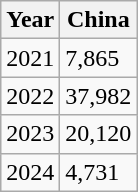<table class="wikitable">
<tr>
<th>Year</th>
<th>China</th>
</tr>
<tr>
<td>2021</td>
<td>7,865</td>
</tr>
<tr>
<td>2022</td>
<td>37,982</td>
</tr>
<tr>
<td>2023</td>
<td>20,120</td>
</tr>
<tr>
<td>2024</td>
<td>4,731</td>
</tr>
</table>
